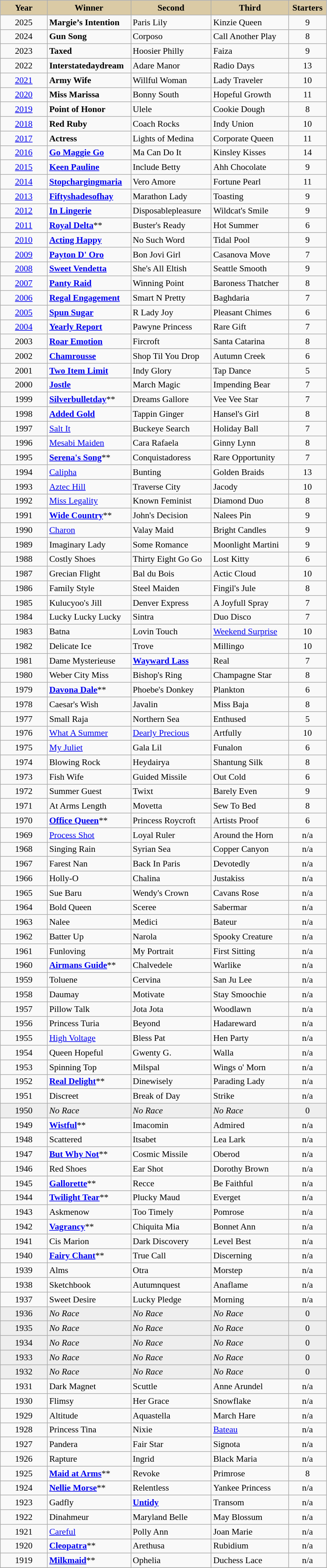<table class = "wikitable sortable" | border="1" cellpadding="0" style="border-collapse: collapse; font-size:90%">
<tr bgcolor="#DACAA5" align="center">
<td width="70px"><strong>Year</strong></td>
<td width="130px"><strong>Winner</strong></td>
<td width="125px"><strong>Second</strong></td>
<td width="120px"><strong>Third</strong></td>
<td width="55px"><strong>Starters</strong></td>
</tr>
<tr>
<td align="center">2025</td>
<td><strong>Margie’s Intention</strong></td>
<td>Paris Lily</td>
<td>Kinzie Queen</td>
<td align="center">9</td>
</tr>
<tr>
<td align=center>2024</td>
<td><strong>Gun Song</strong></td>
<td>Corposo</td>
<td>Call Another Play</td>
<td align=center>8</td>
</tr>
<tr>
<td align=center>2023</td>
<td><strong>Taxed</strong></td>
<td>Hoosier Philly</td>
<td>Faiza</td>
<td align=center>9</td>
</tr>
<tr>
<td align=center>2022</td>
<td><strong>Interstatedaydream</strong></td>
<td>Adare Manor</td>
<td>Radio Days</td>
<td align=center>13</td>
</tr>
<tr>
<td align=center><a href='#'>2021</a></td>
<td><strong>Army Wife</strong></td>
<td>Willful Woman</td>
<td>Lady Traveler</td>
<td align=center>10</td>
</tr>
<tr>
<td align=center><a href='#'>2020</a></td>
<td><strong>Miss Marissa</strong></td>
<td>Bonny South</td>
<td>Hopeful Growth</td>
<td align=center>11</td>
</tr>
<tr>
<td align=center><a href='#'>2019</a></td>
<td><strong>Point of Honor</strong></td>
<td>Ulele</td>
<td>Cookie Dough</td>
<td align=center>8</td>
</tr>
<tr>
<td align=center><a href='#'>2018</a></td>
<td><strong>Red Ruby</strong></td>
<td>Coach Rocks</td>
<td>Indy Union</td>
<td align=center>10</td>
</tr>
<tr>
<td align=center><a href='#'>2017</a></td>
<td><strong>Actress</strong></td>
<td>Lights of Medina</td>
<td>Corporate Queen</td>
<td align=center>11</td>
</tr>
<tr>
<td align=center><a href='#'>2016</a></td>
<td><strong><a href='#'>Go Maggie Go</a></strong></td>
<td>Ma Can Do It</td>
<td>Kinsley Kisses</td>
<td align=center>14</td>
</tr>
<tr>
<td align=center><a href='#'>2015</a></td>
<td><strong><a href='#'>Keen Pauline</a></strong></td>
<td>Include Betty</td>
<td>Ahh Chocolate</td>
<td align=center>9</td>
</tr>
<tr>
<td align=center><a href='#'>2014</a></td>
<td><strong><a href='#'>Stopchargingmaria</a></strong></td>
<td>Vero Amore</td>
<td>Fortune Pearl</td>
<td align=center>11</td>
</tr>
<tr>
<td align=center><a href='#'>2013</a></td>
<td><strong><a href='#'>Fiftyshadesofhay</a></strong></td>
<td>Marathon Lady</td>
<td>Toasting</td>
<td align=center>9</td>
</tr>
<tr>
<td align=center><a href='#'>2012</a></td>
<td><strong><a href='#'>In Lingerie</a></strong></td>
<td>Disposablepleasure</td>
<td>Wildcat's Smile</td>
<td align=center>9</td>
</tr>
<tr>
<td align=center><a href='#'>2011</a></td>
<td><strong><a href='#'>Royal Delta</a></strong>**</td>
<td>Buster's Ready</td>
<td>Hot Summer</td>
<td align=center>6</td>
</tr>
<tr>
<td align=center><a href='#'>2010</a></td>
<td><strong><a href='#'>Acting Happy</a></strong></td>
<td>No Such Word</td>
<td>Tidal Pool</td>
<td align=center>9</td>
</tr>
<tr>
<td align=center><a href='#'>2009</a></td>
<td><strong><a href='#'>Payton D' Oro</a></strong></td>
<td>Bon Jovi Girl</td>
<td>Casanova Move</td>
<td align=center>7</td>
</tr>
<tr>
<td align=center><a href='#'>2008</a></td>
<td><strong><a href='#'>Sweet Vendetta</a></strong></td>
<td>She's All Eltish</td>
<td>Seattle Smooth</td>
<td align=center>9</td>
</tr>
<tr>
<td align=center><a href='#'>2007</a></td>
<td><strong><a href='#'>Panty Raid</a></strong></td>
<td>Winning Point</td>
<td>Baroness Thatcher</td>
<td align=center>8</td>
</tr>
<tr>
<td align=center><a href='#'>2006</a></td>
<td><strong><a href='#'>Regal Engagement</a></strong></td>
<td>Smart N Pretty</td>
<td>Baghdaria</td>
<td align=center>7</td>
</tr>
<tr>
<td align=center><a href='#'>2005</a></td>
<td><strong><a href='#'>Spun Sugar</a></strong></td>
<td>R Lady Joy</td>
<td>Pleasant Chimes</td>
<td align=center>6</td>
</tr>
<tr>
<td align=center><a href='#'>2004</a></td>
<td><strong><a href='#'>Yearly Report</a></strong></td>
<td>Pawyne Princess</td>
<td>Rare Gift</td>
<td align=center>7</td>
</tr>
<tr>
<td align=center>2003</td>
<td><strong><a href='#'>Roar Emotion</a></strong></td>
<td>Fircroft</td>
<td>Santa Catarina</td>
<td align=center>8</td>
</tr>
<tr>
<td align=center>2002</td>
<td><strong><a href='#'>Chamrousse</a></strong></td>
<td>Shop Til You Drop</td>
<td>Autumn Creek</td>
<td align=center>6</td>
</tr>
<tr>
<td align=center>2001</td>
<td><strong><a href='#'>Two Item Limit</a></strong></td>
<td>Indy Glory</td>
<td>Tap Dance</td>
<td align=center>5</td>
</tr>
<tr>
<td align=center>2000</td>
<td><strong><a href='#'>Jostle</a></strong></td>
<td>March Magic</td>
<td>Impending Bear</td>
<td align=center>7</td>
</tr>
<tr>
<td align=center>1999</td>
<td><strong><a href='#'>Silverbulletday</a></strong>**</td>
<td>Dreams Gallore</td>
<td>Vee Vee Star</td>
<td align=center>7</td>
</tr>
<tr>
<td align=center>1998</td>
<td><strong><a href='#'>Added Gold</a></strong></td>
<td>Tappin Ginger</td>
<td>Hansel's Girl</td>
<td align=center>8</td>
</tr>
<tr>
<td align=center>1997</td>
<td><a href='#'>Salt It</a></td>
<td>Buckeye Search</td>
<td>Holiday Ball</td>
<td align=center>7</td>
</tr>
<tr>
<td align=center>1996</td>
<td><a href='#'>Mesabi Maiden</a></td>
<td>Cara Rafaela</td>
<td>Ginny Lynn</td>
<td align=center>8</td>
</tr>
<tr>
<td align=center>1995</td>
<td><strong><a href='#'>Serena's Song</a></strong>**</td>
<td>Conquistadoress</td>
<td>Rare Opportunity</td>
<td align=center>7</td>
</tr>
<tr>
<td align=center>1994</td>
<td><a href='#'>Calipha</a></td>
<td>Bunting</td>
<td>Golden Braids</td>
<td align=center>13</td>
</tr>
<tr>
<td align=center>1993</td>
<td><a href='#'>Aztec Hill</a></td>
<td>Traverse City</td>
<td>Jacody</td>
<td align=center>10</td>
</tr>
<tr>
<td align=center>1992</td>
<td><a href='#'>Miss Legality</a></td>
<td>Known Feminist</td>
<td>Diamond Duo</td>
<td align=center>8</td>
</tr>
<tr>
<td align=center>1991</td>
<td><strong><a href='#'>Wide Country</a></strong>**</td>
<td>John's Decision</td>
<td>Nalees Pin</td>
<td align=center>9</td>
</tr>
<tr>
<td align=center>1990</td>
<td><a href='#'>Charon</a></td>
<td>Valay Maid</td>
<td>Bright Candles</td>
<td align=center>9</td>
</tr>
<tr>
<td align=center>1989</td>
<td>Imaginary Lady</td>
<td>Some Romance</td>
<td>Moonlight Martini</td>
<td align=center>9</td>
</tr>
<tr>
<td align=center>1988</td>
<td>Costly Shoes</td>
<td>Thirty Eight Go Go</td>
<td>Lost Kitty</td>
<td align=center>6</td>
</tr>
<tr>
<td align=center>1987</td>
<td>Grecian Flight</td>
<td>Bal du Bois</td>
<td>Actic Cloud</td>
<td align=center>10</td>
</tr>
<tr>
<td align=center>1986</td>
<td>Family Style</td>
<td>Steel Maiden</td>
<td>Fingil's Jule</td>
<td align=center>8</td>
</tr>
<tr>
<td align=center>1985</td>
<td>Kulucyoo's Jill</td>
<td>Denver Express</td>
<td>A Joyfull Spray</td>
<td align=center>7</td>
</tr>
<tr>
<td align=center>1984</td>
<td>Lucky Lucky Lucky</td>
<td>Sintra</td>
<td>Duo Disco</td>
<td align=center>7</td>
</tr>
<tr>
<td align=center>1983</td>
<td>Batna</td>
<td>Lovin Touch</td>
<td><a href='#'>Weekend Surprise</a></td>
<td align=center>10</td>
</tr>
<tr>
<td align=center>1982</td>
<td>Delicate Ice</td>
<td>Trove</td>
<td>Millingo</td>
<td align=center>10</td>
</tr>
<tr>
<td align=center>1981</td>
<td>Dame Mysterieuse</td>
<td><strong><a href='#'>Wayward Lass</a></strong></td>
<td>Real</td>
<td align=center>7</td>
</tr>
<tr>
<td align=center>1980</td>
<td>Weber City Miss</td>
<td>Bishop's Ring</td>
<td>Champagne Star</td>
<td align=center>8</td>
</tr>
<tr>
<td align=center>1979</td>
<td><strong><a href='#'>Davona Dale</a></strong>**</td>
<td>Phoebe's Donkey</td>
<td>Plankton</td>
<td align=center>6</td>
</tr>
<tr>
<td align=center>1978</td>
<td>Caesar's Wish</td>
<td>Javalin</td>
<td>Miss Baja</td>
<td align=center>8</td>
</tr>
<tr>
<td align=center>1977</td>
<td>Small Raja</td>
<td>Northern Sea</td>
<td>Enthused</td>
<td align=center>5</td>
</tr>
<tr>
<td align=center>1976</td>
<td><a href='#'>What A Summer</a></td>
<td><a href='#'>Dearly Precious</a></td>
<td>Artfully</td>
<td align=center>10</td>
</tr>
<tr>
<td align=center>1975</td>
<td><a href='#'>My Juliet</a></td>
<td>Gala Lil</td>
<td>Funalon</td>
<td align=center>6</td>
</tr>
<tr>
<td align=center>1974</td>
<td>Blowing Rock</td>
<td>Heydairya</td>
<td>Shantung Silk</td>
<td align=center>8</td>
</tr>
<tr>
<td align=center>1973</td>
<td>Fish Wife</td>
<td>Guided Missile</td>
<td>Out Cold</td>
<td align=center>6</td>
</tr>
<tr>
<td align=center>1972</td>
<td>Summer Guest</td>
<td>Twixt</td>
<td>Barely Even</td>
<td align=center>9</td>
</tr>
<tr>
<td align=center>1971</td>
<td>At Arms Length</td>
<td>Movetta</td>
<td>Sew To Bed</td>
<td align=center>8</td>
</tr>
<tr>
<td align=center>1970</td>
<td><strong><a href='#'>Office Queen</a></strong>**</td>
<td>Princess Roycroft</td>
<td>Artists Proof</td>
<td align=center>6</td>
</tr>
<tr>
<td align=center>1969</td>
<td><a href='#'>Process Shot</a></td>
<td>Loyal Ruler</td>
<td>Around the Horn</td>
<td align=center>n/a</td>
</tr>
<tr>
<td align=center>1968</td>
<td>Singing Rain</td>
<td>Syrian Sea</td>
<td>Copper Canyon</td>
<td align=center>n/a</td>
</tr>
<tr>
<td align=center>1967</td>
<td>Farest Nan</td>
<td>Back In Paris</td>
<td>Devotedly</td>
<td align=center>n/a</td>
</tr>
<tr>
<td align=center>1966</td>
<td>Holly-O</td>
<td>Chalina</td>
<td>Justakiss</td>
<td align=center>n/a</td>
</tr>
<tr>
<td align=center>1965</td>
<td>Sue Baru</td>
<td>Wendy's Crown</td>
<td>Cavans Rose</td>
<td align=center>n/a</td>
</tr>
<tr>
<td align=center>1964</td>
<td>Bold Queen</td>
<td>Sceree</td>
<td>Sabermar</td>
<td align=center>n/a</td>
</tr>
<tr>
<td align=center>1963</td>
<td>Nalee</td>
<td>Medici</td>
<td>Bateur</td>
<td align=center>n/a</td>
</tr>
<tr>
<td align=center>1962</td>
<td>Batter Up</td>
<td>Narola</td>
<td>Spooky Creature</td>
<td align=center>n/a</td>
</tr>
<tr>
<td align=center>1961</td>
<td>Funloving</td>
<td>My Portrait</td>
<td>First Sitting</td>
<td align=center>n/a</td>
</tr>
<tr>
<td align=center>1960</td>
<td><strong><a href='#'>Airmans Guide</a></strong>**</td>
<td>Chalvedele</td>
<td>Warlike</td>
<td align=center>n/a</td>
</tr>
<tr>
<td align=center>1959</td>
<td>Toluene</td>
<td>Cervina</td>
<td>San Ju Lee</td>
<td align=center>n/a</td>
</tr>
<tr>
<td align=center>1958</td>
<td>Daumay</td>
<td>Motivate</td>
<td>Stay Smoochie</td>
<td align=center>n/a</td>
</tr>
<tr>
<td align=center>1957</td>
<td>Pillow Talk</td>
<td>Jota Jota</td>
<td>Woodlawn</td>
<td align=center>n/a</td>
</tr>
<tr>
<td align=center>1956</td>
<td>Princess Turia</td>
<td>Beyond</td>
<td>Hadareward</td>
<td align=center>n/a</td>
</tr>
<tr>
<td align=center>1955</td>
<td><a href='#'>High Voltage</a></td>
<td>Bless Pat</td>
<td>Hen Party</td>
<td align=center>n/a</td>
</tr>
<tr>
<td align=center>1954</td>
<td>Queen Hopeful</td>
<td>Gwenty G.</td>
<td>Walla</td>
<td align=center>n/a</td>
</tr>
<tr>
<td align=center>1953</td>
<td>Spinning Top</td>
<td>Milspal</td>
<td>Wings o' Morn</td>
<td align=center>n/a</td>
</tr>
<tr>
<td align=center>1952</td>
<td><strong><a href='#'>Real Delight</a></strong>**</td>
<td>Dinewisely</td>
<td>Parading Lady</td>
<td align=center>n/a</td>
</tr>
<tr>
<td align=center>1951</td>
<td>Discreet</td>
<td>Break of Day</td>
<td>Strike</td>
<td align=center>n/a</td>
</tr>
<tr bgcolor="#eeeeee">
<td align=center>1950</td>
<td><em>No Race</em></td>
<td><em>No Race</em></td>
<td><em>No Race</em></td>
<td align=center>0</td>
</tr>
<tr>
<td align=center>1949</td>
<td><strong><a href='#'>Wistful</a></strong>**</td>
<td>Imacomin</td>
<td>Admired</td>
<td align=center>n/a</td>
</tr>
<tr>
<td align=center>1948</td>
<td>Scattered</td>
<td>Itsabet</td>
<td>Lea Lark</td>
<td align=center>n/a</td>
</tr>
<tr>
<td align=center>1947</td>
<td><strong><a href='#'>But Why Not</a></strong>**</td>
<td>Cosmic Missile</td>
<td>Oberod</td>
<td align=center>n/a</td>
</tr>
<tr>
<td align=center>1946</td>
<td>Red Shoes</td>
<td>Ear Shot</td>
<td>Dorothy Brown</td>
<td align=center>n/a</td>
</tr>
<tr>
<td align=center>1945</td>
<td><strong><a href='#'>Gallorette</a></strong>**</td>
<td>Recce</td>
<td>Be Faithful</td>
<td align=center>n/a</td>
</tr>
<tr>
<td align=center>1944</td>
<td><strong><a href='#'>Twilight Tear</a></strong>**</td>
<td>Plucky Maud</td>
<td>Everget</td>
<td align=center>n/a</td>
</tr>
<tr>
<td align=center>1943</td>
<td>Askmenow</td>
<td>Too Timely</td>
<td>Pomrose</td>
<td align=center>n/a</td>
</tr>
<tr>
<td align=center>1942</td>
<td><strong><a href='#'>Vagrancy</a></strong>**</td>
<td>Chiquita Mia</td>
<td>Bonnet Ann</td>
<td align=center>n/a</td>
</tr>
<tr>
<td align=center>1941</td>
<td>Cis Marion</td>
<td>Dark Discovery</td>
<td>Level Best</td>
<td align=center>n/a</td>
</tr>
<tr>
<td align=center>1940</td>
<td><strong><a href='#'>Fairy Chant</a></strong>**</td>
<td>True Call</td>
<td>Discerning</td>
<td align=center>n/a</td>
</tr>
<tr>
<td align=center>1939</td>
<td>Alms</td>
<td>Otra</td>
<td>Morstep</td>
<td align=center>n/a</td>
</tr>
<tr>
<td align=center>1938</td>
<td>Sketchbook</td>
<td>Autumnquest</td>
<td>Anaflame</td>
<td align=center>n/a</td>
</tr>
<tr>
<td align=center>1937</td>
<td>Sweet Desire</td>
<td>Lucky Pledge</td>
<td>Morning</td>
<td align=center>n/a</td>
</tr>
<tr bgcolor="#eeeeee">
<td align=center>1936</td>
<td><em>No Race</em></td>
<td><em>No Race</em></td>
<td><em>No Race</em></td>
<td align=center>0</td>
</tr>
<tr bgcolor="#eeeeee">
<td align=center>1935</td>
<td><em>No Race</em></td>
<td><em>No Race</em></td>
<td><em>No Race</em></td>
<td align=center>0</td>
</tr>
<tr bgcolor="#eeeeee">
<td align=center>1934</td>
<td><em>No Race</em></td>
<td><em>No Race</em></td>
<td><em>No Race</em></td>
<td align=center>0</td>
</tr>
<tr bgcolor="#eeeeee">
<td align=center>1933</td>
<td><em>No Race</em></td>
<td><em>No Race</em></td>
<td><em>No Race</em></td>
<td align=center>0</td>
</tr>
<tr bgcolor="#eeeeee">
<td align=center>1932</td>
<td><em>No Race</em></td>
<td><em>No Race</em></td>
<td><em>No Race</em></td>
<td align=center>0</td>
</tr>
<tr>
<td align=center>1931</td>
<td>Dark Magnet</td>
<td>Scuttle</td>
<td>Anne Arundel</td>
<td align=center>n/a</td>
</tr>
<tr>
<td align=center>1930</td>
<td>Flimsy</td>
<td>Her Grace</td>
<td>Snowflake</td>
<td align=center>n/a</td>
</tr>
<tr>
<td align=center>1929</td>
<td>Altitude</td>
<td>Aquastella</td>
<td>March Hare</td>
<td align=center>n/a</td>
</tr>
<tr>
<td align=center>1928</td>
<td>Princess Tina</td>
<td>Nixie</td>
<td><a href='#'>Bateau</a></td>
<td align=center>n/a</td>
</tr>
<tr>
<td align=center>1927</td>
<td>Pandera</td>
<td>Fair Star</td>
<td>Signota</td>
<td align=center>n/a</td>
</tr>
<tr>
<td align=center>1926</td>
<td>Rapture</td>
<td>Ingrid</td>
<td>Black Maria</td>
<td align=center>n/a</td>
</tr>
<tr>
<td align=center>1925</td>
<td><strong><a href='#'>Maid at Arms</a></strong>**</td>
<td>Revoke</td>
<td>Primrose</td>
<td align=center>8</td>
</tr>
<tr>
<td align=center>1924</td>
<td><strong><a href='#'>Nellie Morse</a></strong>**</td>
<td>Relentless</td>
<td>Yankee Princess</td>
<td align=center>n/a</td>
</tr>
<tr>
<td align=center>1923</td>
<td>Gadfly</td>
<td><strong><a href='#'>Untidy</a></strong></td>
<td>Transom</td>
<td align=center>n/a</td>
</tr>
<tr>
<td align=center>1922</td>
<td>Dinahmeur</td>
<td>Maryland Belle</td>
<td>May Blossum</td>
<td align=center>n/a</td>
</tr>
<tr>
<td align=center>1921</td>
<td><a href='#'>Careful</a></td>
<td>Polly Ann</td>
<td>Joan Marie</td>
<td align=center>n/a</td>
</tr>
<tr>
<td align=center>1920</td>
<td><strong><a href='#'>Cleopatra</a></strong>**</td>
<td>Arethusa</td>
<td>Rubidium</td>
<td align=center>n/a</td>
</tr>
<tr>
<td align=center>1919</td>
<td><strong><a href='#'>Milkmaid</a></strong>**</td>
<td>Ophelia</td>
<td>Duchess Lace</td>
<td align=center>n/a</td>
</tr>
<tr>
</tr>
</table>
